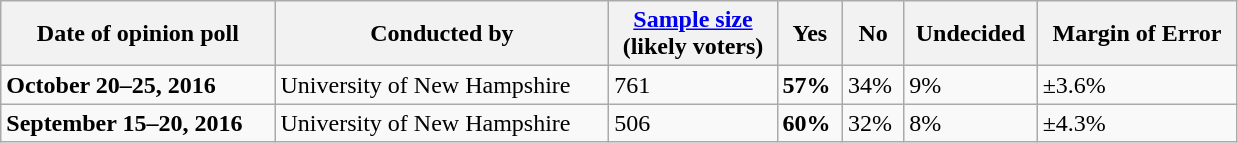<table class="wikitable" style="width:825px;">
<tr>
<th>Date of opinion poll</th>
<th>Conducted by</th>
<th><a href='#'>Sample size</a><br>(likely voters)</th>
<th>Yes</th>
<th>No</th>
<th>Undecided</th>
<th>Margin of Error</th>
</tr>
<tr>
<td><strong>October 20–25, 2016</strong></td>
<td>University of New Hampshire</td>
<td>761</td>
<td><strong>57%</strong></td>
<td>34%</td>
<td>9%</td>
<td>±3.6%</td>
</tr>
<tr>
<td><strong>September 15–20, 2016</strong></td>
<td>University of New Hampshire</td>
<td>506</td>
<td><strong>60%</strong></td>
<td>32%</td>
<td>8%</td>
<td>±4.3%</td>
</tr>
</table>
